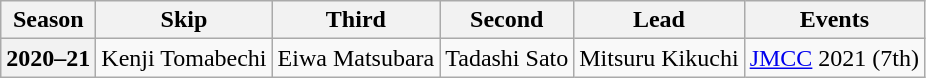<table class="wikitable">
<tr>
<th scope="col">Season</th>
<th scope="col">Skip</th>
<th scope="col">Third</th>
<th scope="col">Second</th>
<th scope="col">Lead</th>
<th scope="col">Events</th>
</tr>
<tr>
<th scope="row">2020–21</th>
<td>Kenji Tomabechi</td>
<td>Eiwa Matsubara</td>
<td>Tadashi Sato</td>
<td>Mitsuru Kikuchi</td>
<td><a href='#'>JMCC</a> 2021 (7th)</td>
</tr>
</table>
